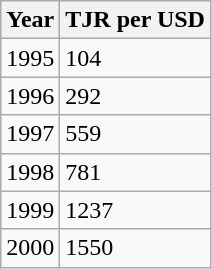<table class="wikitable">
<tr>
<th>Year</th>
<th>TJR per USD</th>
</tr>
<tr>
<td>1995</td>
<td>104</td>
</tr>
<tr>
<td>1996</td>
<td>292</td>
</tr>
<tr>
<td>1997</td>
<td>559</td>
</tr>
<tr>
<td>1998</td>
<td>781</td>
</tr>
<tr>
<td>1999</td>
<td>1237</td>
</tr>
<tr>
<td>2000</td>
<td>1550</td>
</tr>
</table>
